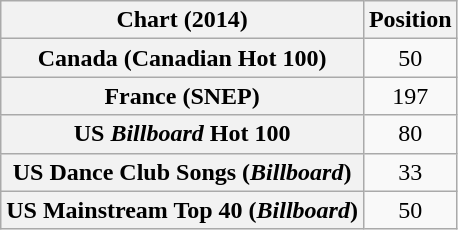<table class="wikitable sortable plainrowheaders" style="text-align:center;">
<tr>
<th scope="col">Chart (2014)</th>
<th scope="col">Position</th>
</tr>
<tr>
<th scope="row">Canada (Canadian Hot 100)</th>
<td>50</td>
</tr>
<tr>
<th scope="row">France (SNEP)</th>
<td>197</td>
</tr>
<tr>
<th scope="row">US <em>Billboard</em> Hot 100</th>
<td>80</td>
</tr>
<tr>
<th scope="row">US Dance Club Songs (<em>Billboard</em>)</th>
<td>33</td>
</tr>
<tr>
<th scope="row">US Mainstream Top 40 (<em>Billboard</em>)</th>
<td>50</td>
</tr>
</table>
